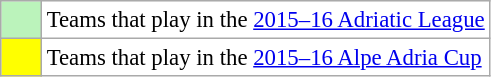<table class="wikitable" style="font-size: 95%;text-align:center;">
<tr>
<td style="background: #bbf3bb;" width="20"></td>
<td bgcolor="#ffffff" align="left">Teams that play in the <a href='#'>2015–16 Adriatic League</a></td>
</tr>
<tr>
<td style="background:yellow;" width="20"></td>
<td bgcolor="#ffffff" align="left">Teams that play in the <a href='#'>2015–16 Alpe Adria Cup</a></td>
</tr>
</table>
